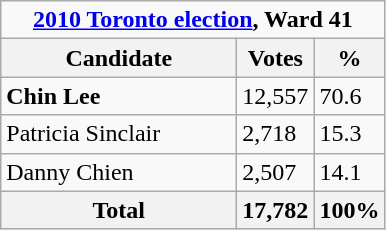<table class="wikitable">
<tr>
<td Colspan="3" align="center"><strong><a href='#'>2010 Toronto election</a>, Ward 41</strong></td>
</tr>
<tr>
<th bgcolor="#DDDDFF" width="150px">Candidate</th>
<th bgcolor="#DDDDFF">Votes</th>
<th bgcolor="#DDDDFF">%</th>
</tr>
<tr>
<td><strong>Chin Lee</strong></td>
<td>12,557</td>
<td>70.6</td>
</tr>
<tr>
<td>Patricia Sinclair</td>
<td>2,718</td>
<td>15.3</td>
</tr>
<tr>
<td>Danny Chien</td>
<td>2,507</td>
<td>14.1</td>
</tr>
<tr>
<th>Total</th>
<th>17,782</th>
<th>100%</th>
</tr>
</table>
